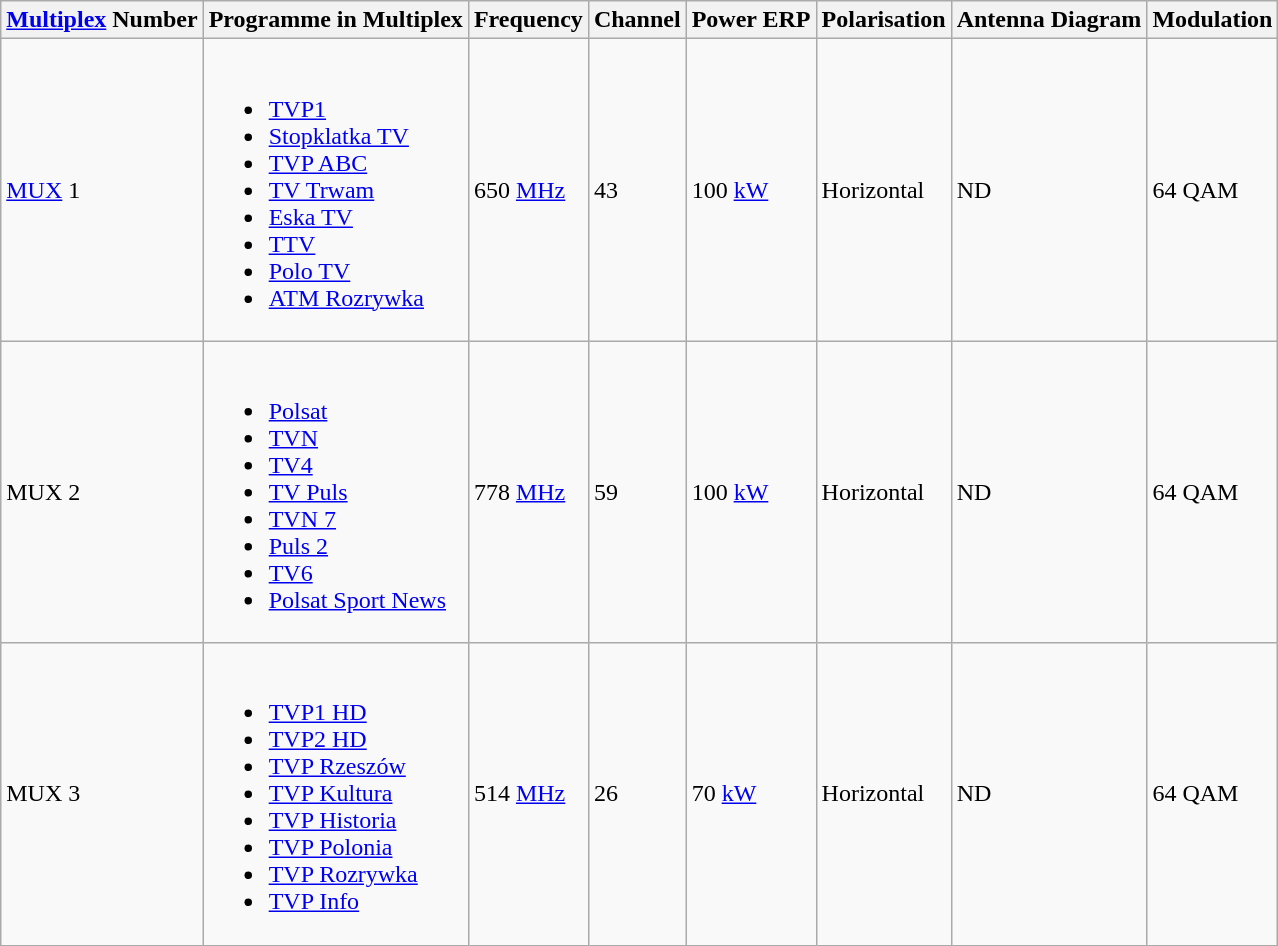<table class="wikitable">
<tr>
<th><a href='#'>Multiplex</a> Number</th>
<th>Programme in Multiplex</th>
<th>Frequency</th>
<th>Channel</th>
<th>Power ERP</th>
<th>Polarisation</th>
<th>Antenna Diagram</th>
<th>Modulation</th>
</tr>
<tr>
<td><a href='#'>MUX</a> 1</td>
<td><br><ul><li><a href='#'>TVP1</a></li><li><a href='#'>Stopklatka TV</a></li><li><a href='#'>TVP ABC</a></li><li><a href='#'>TV Trwam</a></li><li><a href='#'>Eska TV</a></li><li><a href='#'>TTV</a></li><li><a href='#'>Polo TV</a></li><li><a href='#'>ATM Rozrywka</a></li></ul></td>
<td>650 <a href='#'>MHz</a></td>
<td>43</td>
<td>100 <a href='#'>kW</a></td>
<td>Horizontal</td>
<td>ND</td>
<td>64 QAM</td>
</tr>
<tr>
<td>MUX 2</td>
<td><br><ul><li><a href='#'>Polsat</a></li><li><a href='#'>TVN</a></li><li><a href='#'>TV4</a></li><li><a href='#'>TV Puls</a></li><li><a href='#'>TVN 7</a></li><li><a href='#'>Puls 2</a></li><li><a href='#'>TV6</a></li><li><a href='#'>Polsat Sport News</a></li></ul></td>
<td>778 <a href='#'>MHz</a></td>
<td>59</td>
<td>100 <a href='#'>kW</a></td>
<td>Horizontal</td>
<td>ND</td>
<td>64 QAM</td>
</tr>
<tr>
<td>MUX 3</td>
<td><br><ul><li><a href='#'>TVP1 HD</a></li><li><a href='#'>TVP2 HD</a></li><li><a href='#'>TVP Rzeszów</a></li><li><a href='#'>TVP Kultura</a></li><li><a href='#'>TVP Historia</a></li><li><a href='#'>TVP Polonia</a></li><li><a href='#'>TVP Rozrywka</a></li><li><a href='#'>TVP Info</a></li></ul></td>
<td>514 <a href='#'>MHz</a></td>
<td>26</td>
<td>70 <a href='#'>kW</a></td>
<td>Horizontal</td>
<td>ND</td>
<td>64 QAM</td>
</tr>
</table>
